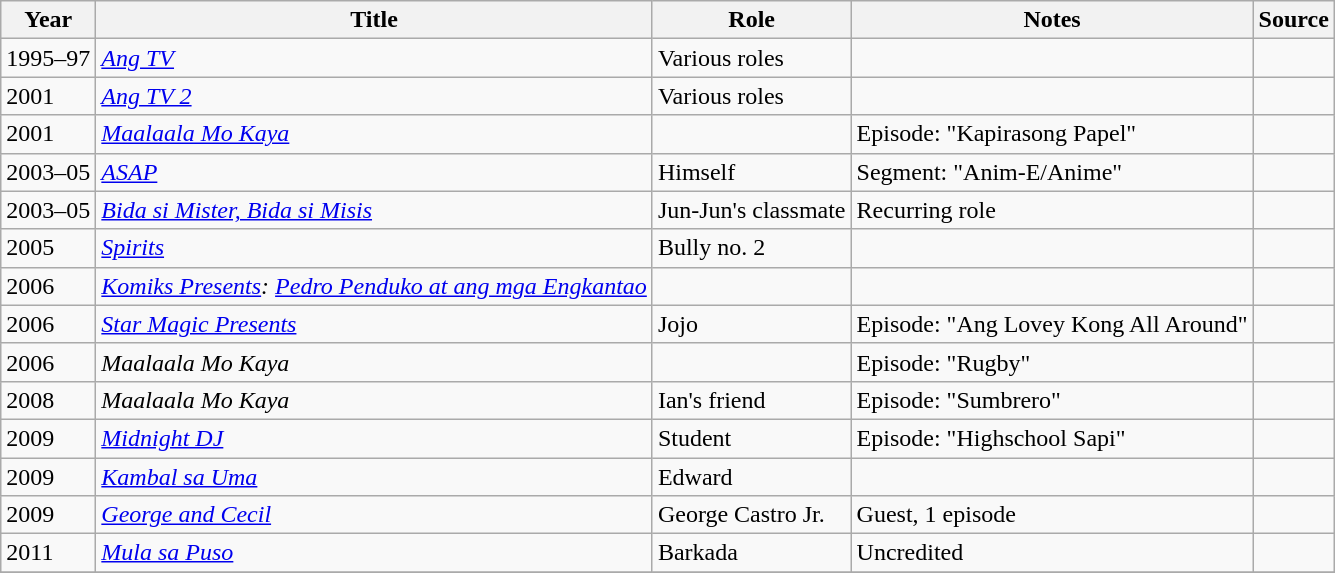<table class="wikitable sortable" >
<tr>
<th>Year</th>
<th>Title</th>
<th>Role</th>
<th class="unsortable">Notes </th>
<th class="unsortable">Source </th>
</tr>
<tr>
<td>1995–97</td>
<td><em><a href='#'>Ang TV</a></em></td>
<td>Various roles</td>
<td></td>
<td></td>
</tr>
<tr>
<td>2001</td>
<td><em><a href='#'>Ang TV 2</a></em></td>
<td>Various roles</td>
<td></td>
<td></td>
</tr>
<tr>
<td>2001</td>
<td><em><a href='#'>Maalaala Mo Kaya</a></em></td>
<td></td>
<td>Episode: "Kapirasong Papel"</td>
<td></td>
</tr>
<tr>
<td>2003–05</td>
<td><em><a href='#'>ASAP</a></em></td>
<td>Himself</td>
<td>Segment: "Anim-E/Anime"</td>
<td></td>
</tr>
<tr>
<td>2003–05</td>
<td><em><a href='#'>Bida si Mister, Bida si Misis</a></em></td>
<td>Jun-Jun's classmate</td>
<td>Recurring role</td>
<td></td>
</tr>
<tr>
<td>2005</td>
<td><em><a href='#'>Spirits</a></em></td>
<td>Bully no. 2</td>
<td></td>
<td></td>
</tr>
<tr>
<td>2006</td>
<td><em><a href='#'>Komiks Presents</a>:  <a href='#'>Pedro Penduko at ang mga Engkantao</a></em></td>
<td></td>
<td></td>
<td></td>
</tr>
<tr>
<td>2006</td>
<td><em><a href='#'>Star Magic Presents</a></em></td>
<td>Jojo</td>
<td>Episode: "Ang Lovey Kong All Around"</td>
<td></td>
</tr>
<tr>
<td>2006</td>
<td><em>Maalaala Mo Kaya</em></td>
<td></td>
<td>Episode: "Rugby"</td>
<td></td>
</tr>
<tr>
<td>2008</td>
<td><em>Maalaala Mo Kaya</em></td>
<td>Ian's friend</td>
<td>Episode: "Sumbrero"</td>
<td></td>
</tr>
<tr>
<td>2009</td>
<td><em><a href='#'>Midnight DJ</a></em></td>
<td>Student</td>
<td>Episode: "Highschool Sapi"</td>
<td></td>
</tr>
<tr>
<td>2009</td>
<td><em><a href='#'>Kambal sa Uma</a></em></td>
<td>Edward</td>
<td></td>
<td></td>
</tr>
<tr>
<td>2009</td>
<td><em><a href='#'>George and Cecil</a></em></td>
<td>George Castro Jr.</td>
<td>Guest, 1 episode</td>
<td></td>
</tr>
<tr>
<td>2011</td>
<td><em><a href='#'>Mula sa Puso</a></em></td>
<td>Barkada</td>
<td>Uncredited</td>
<td></td>
</tr>
<tr>
</tr>
</table>
